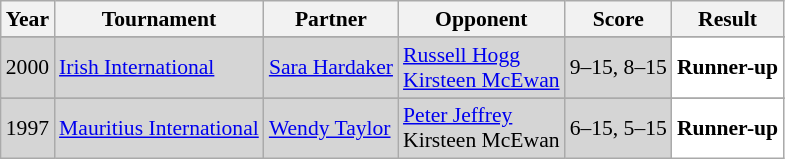<table class="sortable wikitable" style="font-size: 90%;">
<tr>
<th>Year</th>
<th>Tournament</th>
<th>Partner</th>
<th>Opponent</th>
<th>Score</th>
<th>Result</th>
</tr>
<tr>
</tr>
<tr style="background:#D5D5D5">
<td align="center">2000</td>
<td align="left"><a href='#'>Irish International</a></td>
<td align="left"> <a href='#'>Sara Hardaker</a></td>
<td align="left"> <a href='#'>Russell Hogg</a> <br>  <a href='#'>Kirsteen McEwan</a></td>
<td align="left">9–15, 8–15</td>
<td style="text-align:left; background:white"> <strong>Runner-up</strong></td>
</tr>
<tr>
</tr>
<tr style="background:#D5D5D5">
<td align="center">1997</td>
<td align="left"><a href='#'>Mauritius International</a></td>
<td align="left"> <a href='#'>Wendy Taylor</a></td>
<td align="left"> <a href='#'>Peter Jeffrey</a> <br>  Kirsteen McEwan</td>
<td align="left">6–15, 5–15</td>
<td style="text-align:left; background:white"> <strong>Runner-up</strong></td>
</tr>
</table>
